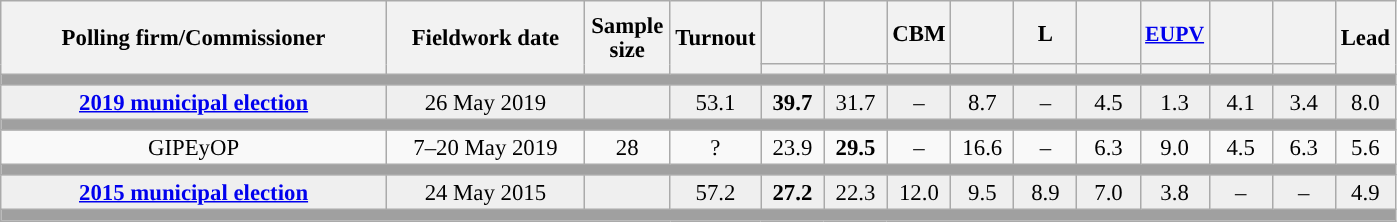<table class="wikitable collapsible collapsed" style="text-align:center; font-size:95%; line-height:16px;">
<tr style="height:42px;">
<th style="width:250px;" rowspan="2">Polling firm/Commissioner</th>
<th style="width:125px;" rowspan="2">Fieldwork date</th>
<th style="width:50px;" rowspan="2">Sample size</th>
<th style="width:45px;" rowspan="2">Turnout</th>
<th style="width:35px;"></th>
<th style="width:35px;"></th>
<th style="width:35px;">CBM</th>
<th style="width:35px;"></th>
<th style="width:35px;">L</th>
<th style="width:35px;"></th>
<th style="width:35px; font-size:95%;"><a href='#'>EUPV</a></th>
<th style="width:35px;"></th>
<th style="width:35px;"></th>
<th style="width:30px;" rowspan="2">Lead</th>
</tr>
<tr>
<th style="color:inherit;background:"></th>
<th style="color:inherit;background:"></th>
<th style="color:inherit;background:"></th>
<th style="color:inherit;background:"></th>
<th style="color:inherit;background:"></th>
<th style="color:inherit;background:"></th>
<th style="color:inherit;background:"></th>
<th style="color:inherit;background:"></th>
<th style="color:inherit;background:"></th>
</tr>
<tr>
<td colspan="14" style="background:#A0A0A0"></td>
</tr>
<tr style="background:#EFEFEF;">
<td><strong><a href='#'>2019 municipal election</a></strong></td>
<td>26 May 2019</td>
<td></td>
<td>53.1</td>
<td><strong>39.7</strong><br></td>
<td>31.7<br></td>
<td>–</td>
<td>8.7<br></td>
<td>–</td>
<td>4.5<br></td>
<td>1.3<br></td>
<td>4.1<br></td>
<td>3.4<br></td>
<td style="background:">8.0</td>
</tr>
<tr>
<td colspan="14" style="background:#A0A0A0"></td>
</tr>
<tr>
<td>GIPEyOP</td>
<td>7–20 May 2019</td>
<td>28</td>
<td>?</td>
<td>23.9<br></td>
<td><strong>29.5</strong><br></td>
<td>–</td>
<td>16.6<br></td>
<td>–</td>
<td>6.3<br></td>
<td>9.0<br></td>
<td>4.5<br></td>
<td>6.3<br></td>
<td style="background:">5.6</td>
</tr>
<tr>
<td colspan="14" style="background:#A0A0A0"></td>
</tr>
<tr style="background:#EFEFEF;">
<td><strong><a href='#'>2015 municipal election</a></strong></td>
<td>24 May 2015</td>
<td></td>
<td>57.2</td>
<td><strong>27.2</strong><br></td>
<td>22.3<br></td>
<td>12.0<br></td>
<td>9.5<br></td>
<td>8.9<br></td>
<td>7.0<br></td>
<td>3.8<br></td>
<td>–</td>
<td>–</td>
<td style="background:">4.9</td>
</tr>
<tr>
<td colspan="14" style="background:#A0A0A0"></td>
</tr>
</table>
